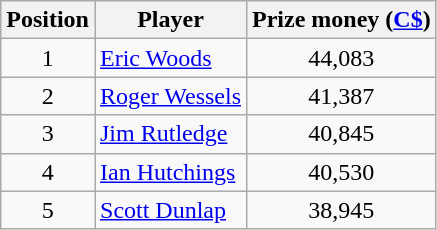<table class=wikitable>
<tr>
<th>Position</th>
<th>Player</th>
<th>Prize money (<a href='#'>C$</a>)</th>
</tr>
<tr>
<td align=center>1</td>
<td> <a href='#'>Eric Woods</a></td>
<td align=center>44,083</td>
</tr>
<tr>
<td align=center>2</td>
<td> <a href='#'>Roger Wessels</a></td>
<td align=center>41,387</td>
</tr>
<tr>
<td align=center>3</td>
<td> <a href='#'>Jim Rutledge</a></td>
<td align=center>40,845</td>
</tr>
<tr>
<td align=center>4</td>
<td> <a href='#'>Ian Hutchings</a></td>
<td align=center>40,530</td>
</tr>
<tr>
<td align=center>5</td>
<td> <a href='#'>Scott Dunlap</a></td>
<td align=center>38,945</td>
</tr>
</table>
